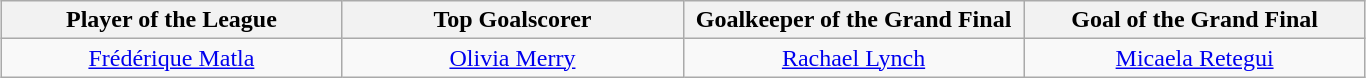<table class=wikitable style="margin:auto; text-align:center">
<tr>
<th style="width: 220px;">Player of the League</th>
<th style="width: 220px;">Top Goalscorer</th>
<th style="width: 220px;">Goalkeeper of the Grand Final</th>
<th style="width: 220px;">Goal of the Grand Final</th>
</tr>
<tr>
<td> <a href='#'>Frédérique Matla</a></td>
<td> <a href='#'>Olivia Merry</a></td>
<td> <a href='#'>Rachael Lynch</a></td>
<td> <a href='#'>Micaela Retegui</a></td>
</tr>
</table>
